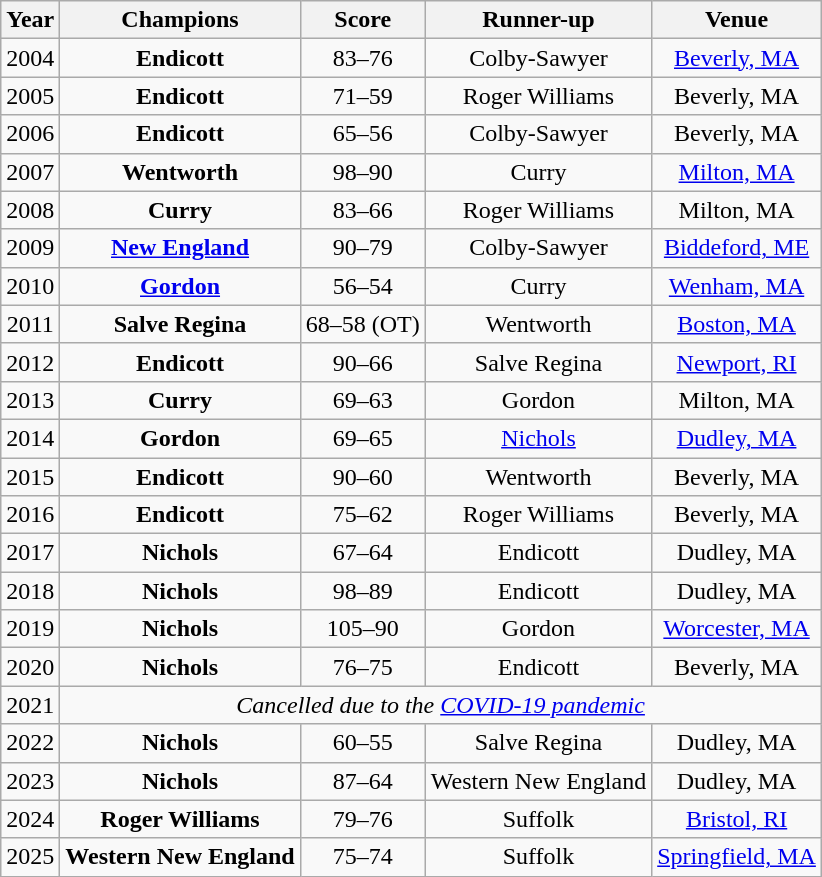<table class="wikitable sortable">
<tr>
<th>Year</th>
<th>Champions</th>
<th>Score</th>
<th>Runner-up</th>
<th>Venue</th>
</tr>
<tr align=center>
<td>2004</td>
<td><strong>Endicott</strong></td>
<td>83–76</td>
<td>Colby-Sawyer</td>
<td><a href='#'>Beverly, MA</a></td>
</tr>
<tr align=center>
<td>2005</td>
<td><strong>Endicott</strong></td>
<td>71–59</td>
<td>Roger Williams</td>
<td>Beverly, MA</td>
</tr>
<tr align=center>
<td>2006</td>
<td><strong>Endicott</strong></td>
<td>65–56</td>
<td>Colby-Sawyer</td>
<td>Beverly, MA</td>
</tr>
<tr align=center>
<td>2007</td>
<td><strong>Wentworth</strong></td>
<td>98–90</td>
<td>Curry</td>
<td><a href='#'>Milton, MA</a></td>
</tr>
<tr align=center>
<td>2008</td>
<td><strong>Curry</strong></td>
<td>83–66</td>
<td>Roger Williams</td>
<td>Milton, MA</td>
</tr>
<tr align=center>
<td>2009</td>
<td><strong><a href='#'>New England</a></strong></td>
<td>90–79</td>
<td>Colby-Sawyer</td>
<td><a href='#'>Biddeford, ME</a></td>
</tr>
<tr align=center>
<td>2010</td>
<td><strong><a href='#'>Gordon</a></strong></td>
<td>56–54</td>
<td>Curry</td>
<td><a href='#'>Wenham, MA</a></td>
</tr>
<tr align=center>
<td>2011</td>
<td><strong>Salve Regina</strong></td>
<td>68–58 (OT)</td>
<td>Wentworth</td>
<td><a href='#'>Boston, MA</a></td>
</tr>
<tr align=center>
<td>2012</td>
<td><strong>Endicott</strong></td>
<td>90–66</td>
<td>Salve Regina</td>
<td><a href='#'>Newport, RI</a></td>
</tr>
<tr align=center>
<td>2013</td>
<td><strong>Curry</strong></td>
<td>69–63</td>
<td>Gordon</td>
<td>Milton, MA</td>
</tr>
<tr align=center>
<td>2014</td>
<td><strong>Gordon</strong></td>
<td>69–65</td>
<td><a href='#'>Nichols</a></td>
<td><a href='#'>Dudley, MA</a></td>
</tr>
<tr align=center>
<td>2015</td>
<td><strong>Endicott</strong></td>
<td>90–60</td>
<td>Wentworth</td>
<td>Beverly, MA</td>
</tr>
<tr align=center>
<td>2016</td>
<td><strong>Endicott</strong></td>
<td>75–62</td>
<td>Roger Williams</td>
<td>Beverly, MA</td>
</tr>
<tr align=center>
<td>2017</td>
<td><strong>Nichols</strong></td>
<td>67–64</td>
<td>Endicott</td>
<td>Dudley, MA</td>
</tr>
<tr align=center>
<td>2018</td>
<td><strong>Nichols</strong></td>
<td>98–89</td>
<td>Endicott</td>
<td>Dudley, MA</td>
</tr>
<tr align=center>
<td>2019</td>
<td><strong>Nichols</strong></td>
<td>105–90</td>
<td>Gordon</td>
<td><a href='#'>Worcester, MA</a></td>
</tr>
<tr align=center>
<td>2020</td>
<td><strong>Nichols</strong></td>
<td>76–75</td>
<td>Endicott</td>
<td>Beverly, MA</td>
</tr>
<tr align=center>
<td>2021</td>
<td colspan=4><em>Cancelled due to the <a href='#'>COVID-19 pandemic</a></em></td>
</tr>
<tr align=center>
<td>2022</td>
<td><strong>Nichols</strong></td>
<td>60–55</td>
<td>Salve Regina</td>
<td>Dudley, MA</td>
</tr>
<tr align=center>
<td>2023</td>
<td><strong>Nichols</strong></td>
<td>87–64</td>
<td>Western New England</td>
<td>Dudley, MA</td>
</tr>
<tr align=center>
<td>2024</td>
<td><strong>Roger Williams</strong></td>
<td>79–76</td>
<td>Suffolk</td>
<td><a href='#'>Bristol, RI</a></td>
</tr>
<tr align=center>
<td>2025</td>
<td><strong>Western New England</strong></td>
<td>75–74</td>
<td>Suffolk</td>
<td><a href='#'>Springfield, MA</a></td>
</tr>
</table>
